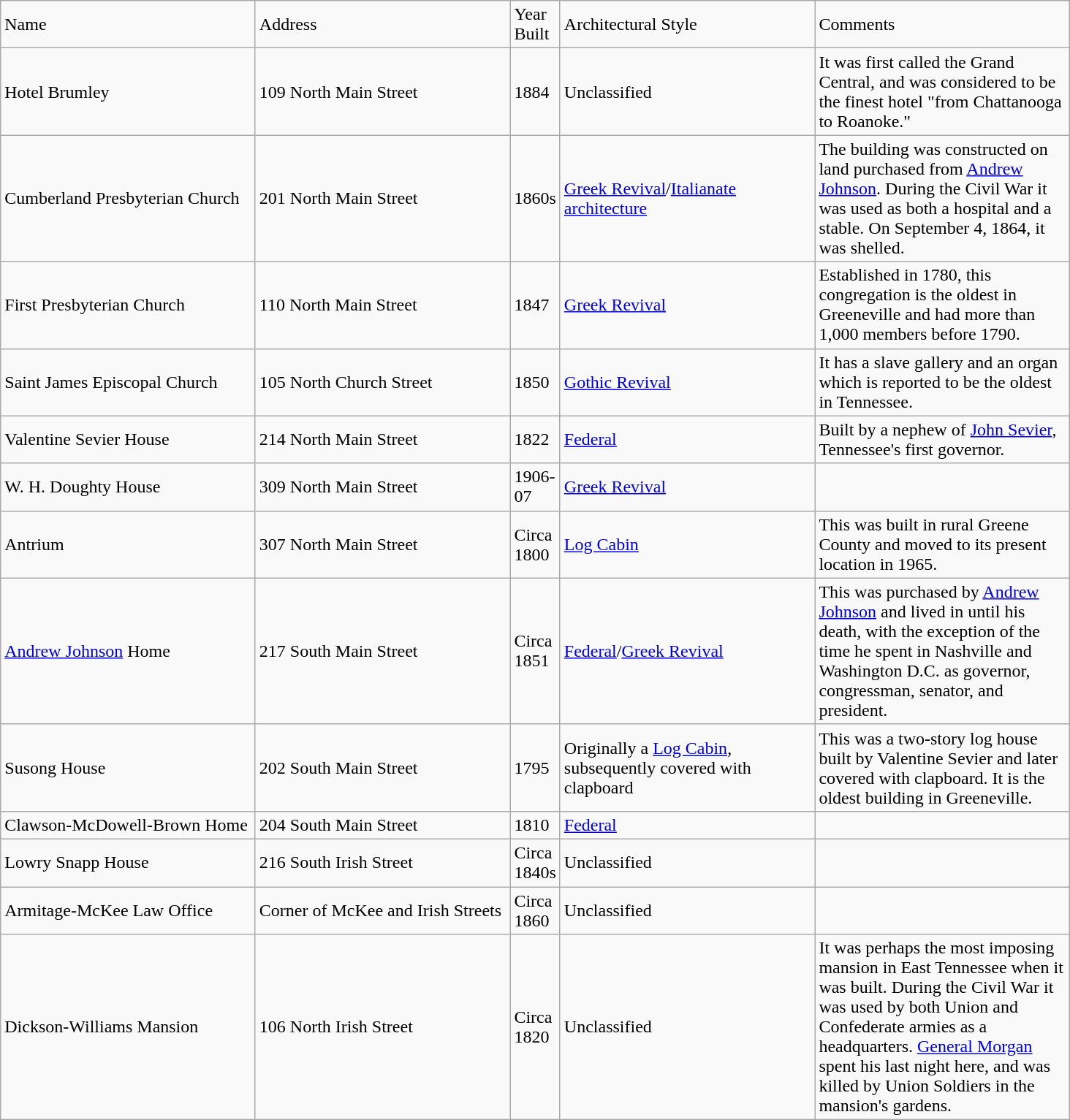<table class="wikitable">
<tr>
<td Header1="col" width="225">Name</td>
<td Header2="col" width="225">Address</td>
<td Header3="col" width="25">Year Built</td>
<td Header4="col" width="225">Architectural Style</td>
<td Header5='col' width="225">Comments</td>
</tr>
<tr>
<td>Hotel Brumley<br></td>
<td>109 North Main Street</td>
<td>1884</td>
<td>Unclassified</td>
<td>It was first called the Grand Central, and was considered to be the finest hotel "from Chattanooga to Roanoke."</td>
</tr>
<tr>
<td>Cumberland Presbyterian Church<br></td>
<td>201 North Main Street</td>
<td>1860s</td>
<td><a href='#'>Greek Revival</a>/<a href='#'>Italianate architecture</a></td>
<td>The building was constructed on land purchased from <a href='#'>Andrew Johnson</a>. During the Civil War it was used as both a hospital and a stable. On September 4, 1864, it was shelled.</td>
</tr>
<tr>
<td>First Presbyterian Church<br></td>
<td>110 North Main Street</td>
<td>1847</td>
<td><a href='#'>Greek Revival</a></td>
<td>Established in 1780, this congregation is the oldest in Greeneville and had more than 1,000 members before 1790.</td>
</tr>
<tr>
<td>Saint James Episcopal Church<br></td>
<td>105 North Church Street</td>
<td>1850</td>
<td><a href='#'>Gothic Revival</a></td>
<td>It has a slave gallery and an organ which is reported to be the oldest in Tennessee.</td>
</tr>
<tr>
<td>Valentine Sevier House<br></td>
<td>214 North Main Street</td>
<td>1822</td>
<td><a href='#'>Federal</a></td>
<td>Built by a nephew of <a href='#'>John Sevier</a>, Tennessee's first governor.</td>
</tr>
<tr>
<td>W. H. Doughty House<br></td>
<td>309 North Main Street</td>
<td>1906-07</td>
<td><a href='#'>Greek Revival</a></td>
<td></td>
</tr>
<tr>
<td>Antrium<br></td>
<td>307 North Main Street</td>
<td>Circa 1800</td>
<td><a href='#'>Log Cabin</a></td>
<td>This was built in rural Greene County and moved to its present location in 1965.</td>
</tr>
<tr>
<td><a href='#'>Andrew Johnson</a> Home<br></td>
<td>217 South Main Street</td>
<td>Circa 1851</td>
<td><a href='#'>Federal</a>/<a href='#'>Greek Revival</a></td>
<td>This was purchased by <a href='#'>Andrew Johnson</a> and lived in until his death, with the exception of the time he spent in Nashville and Washington D.C. as governor, congressman, senator, and president.</td>
</tr>
<tr>
<td>Susong House<br></td>
<td>202 South Main Street</td>
<td>1795</td>
<td>Originally a <a href='#'>Log Cabin</a>, subsequently covered with clapboard</td>
<td>This was a two-story log house built by Valentine Sevier and later covered with clapboard.  It is the oldest building in Greeneville.</td>
</tr>
<tr>
<td>Clawson-McDowell-Brown Home<br></td>
<td>204 South Main Street</td>
<td>1810</td>
<td><a href='#'>Federal</a></td>
<td></td>
</tr>
<tr>
<td>Lowry Snapp House<br></td>
<td>216 South Irish Street</td>
<td>Circa 1840s</td>
<td>Unclassified</td>
<td></td>
</tr>
<tr>
<td>Armitage-McKee Law Office<br></td>
<td>Corner of McKee and Irish Streets</td>
<td>Circa 1860</td>
<td>Unclassified</td>
<td></td>
</tr>
<tr>
<td>Dickson-Williams Mansion<br></td>
<td>106 North Irish Street</td>
<td>Circa 1820</td>
<td>Unclassified</td>
<td>It was perhaps the most imposing mansion in East Tennessee when it was built. During the Civil War it was used by both Union and Confederate armies as a headquarters. <a href='#'>General Morgan</a> spent his last night here, and was killed by Union Soldiers in the mansion's gardens.</td>
</tr>
</table>
